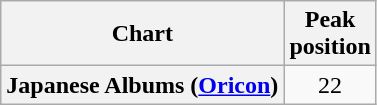<table class="wikitable plainrowheaders">
<tr>
<th>Chart</th>
<th>Peak<br>position</th>
</tr>
<tr>
<th scope="row">Japanese Albums (<a href='#'>Oricon</a>)</th>
<td style="text-align:center;">22</td>
</tr>
</table>
